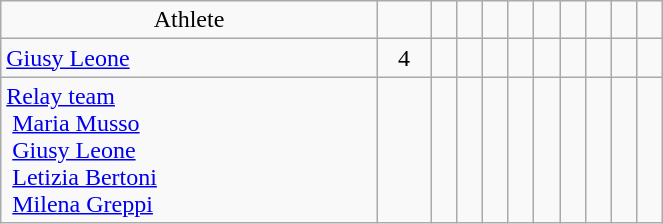<table class="wikitable" style="text-align: center; font-size:100%" width="35%">
<tr>
<td>Athlete</td>
<td></td>
<td></td>
<td></td>
<td></td>
<td></td>
<td></td>
<td></td>
<td></td>
<td></td>
<td></td>
</tr>
<tr>
<td align=left><a href='#'>Giusy Leone</a></td>
<td>4</td>
<td></td>
<td></td>
<td></td>
<td></td>
<td></td>
<td></td>
<td></td>
<td></td>
<td></td>
</tr>
<tr>
<td align=left><a href='#'>Relay team</a><br> <a href='#'>Maria Musso</a><br> <a href='#'>Giusy Leone</a><br> <a href='#'>Letizia Bertoni</a><br> <a href='#'>Milena Greppi</a></td>
<td></td>
<td></td>
<td></td>
<td></td>
<td></td>
<td></td>
<td></td>
<td></td>
<td></td>
<td></td>
</tr>
</table>
